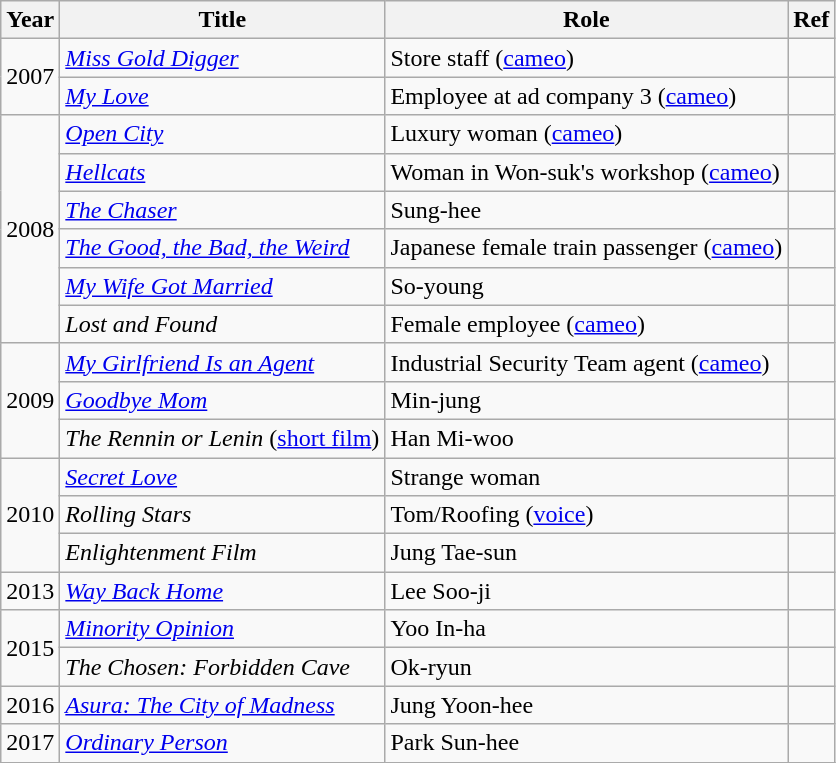<table class="wikitable">
<tr>
<th>Year</th>
<th>Title</th>
<th>Role</th>
<th>Ref</th>
</tr>
<tr>
<td rowspan="2">2007</td>
<td><em><a href='#'>Miss Gold Digger</a></em></td>
<td>Store staff (<a href='#'>cameo</a>)</td>
<td></td>
</tr>
<tr>
<td><em><a href='#'>My Love</a></em></td>
<td>Employee at ad company 3 (<a href='#'>cameo</a>)</td>
<td></td>
</tr>
<tr>
<td rowspan="6">2008</td>
<td><em><a href='#'>Open City</a></em></td>
<td>Luxury woman (<a href='#'>cameo</a>)</td>
<td></td>
</tr>
<tr>
<td><em><a href='#'>Hellcats</a></em></td>
<td>Woman in Won-suk's workshop (<a href='#'>cameo</a>)</td>
<td></td>
</tr>
<tr>
<td><em><a href='#'>The Chaser</a></em></td>
<td>Sung-hee</td>
<td></td>
</tr>
<tr>
<td><em><a href='#'>The Good, the Bad, the Weird</a></em></td>
<td>Japanese female train passenger (<a href='#'>cameo</a>)</td>
<td></td>
</tr>
<tr>
<td><em><a href='#'>My Wife Got Married</a></em></td>
<td>So-young</td>
<td></td>
</tr>
<tr>
<td><em>Lost and Found</em></td>
<td>Female employee (<a href='#'>cameo</a>)</td>
<td></td>
</tr>
<tr>
<td rowspan="3">2009</td>
<td><em><a href='#'>My Girlfriend Is an Agent</a></em></td>
<td>Industrial Security Team agent (<a href='#'>cameo</a>)</td>
<td></td>
</tr>
<tr>
<td><em><a href='#'>Goodbye Mom</a></em></td>
<td>Min-jung</td>
<td></td>
</tr>
<tr>
<td><em>The Rennin or Lenin</em> (<a href='#'>short film</a>)</td>
<td>Han Mi-woo</td>
<td></td>
</tr>
<tr>
<td rowspan="3">2010</td>
<td><em><a href='#'>Secret Love</a></em></td>
<td>Strange woman</td>
<td></td>
</tr>
<tr>
<td><em>Rolling Stars</em></td>
<td>Tom/Roofing (<a href='#'>voice</a>)</td>
<td></td>
</tr>
<tr>
<td><em>Enlightenment Film</em></td>
<td>Jung Tae-sun</td>
<td></td>
</tr>
<tr>
<td>2013</td>
<td><em><a href='#'>Way Back Home</a></em></td>
<td>Lee Soo-ji</td>
<td></td>
</tr>
<tr>
<td rowspan="2">2015</td>
<td><em><a href='#'>Minority Opinion</a></em></td>
<td>Yoo In-ha</td>
<td></td>
</tr>
<tr>
<td><em>The Chosen: Forbidden Cave</em></td>
<td>Ok-ryun</td>
<td></td>
</tr>
<tr>
<td>2016</td>
<td><em><a href='#'>Asura: The City of Madness</a></em></td>
<td>Jung Yoon-hee</td>
<td></td>
</tr>
<tr>
<td>2017</td>
<td><em><a href='#'>Ordinary Person</a></em></td>
<td>Park Sun-hee</td>
<td></td>
</tr>
<tr>
</tr>
</table>
